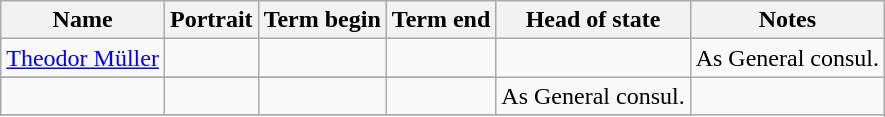<table class="wikitable sortable"  text-align:center;">
<tr>
<th>Name</th>
<th class="unsortable">Portrait</th>
<th>Term begin</th>
<th>Term end</th>
<th>Head of state</th>
<th class="unsortable">Notes</th>
</tr>
<tr>
<td ill><a href='#'>Theodor Müller</a></td>
<td></td>
<td></td>
<td></td>
<td rowspan=2></td>
<td>As General consul.</td>
</tr>
<tr>
</tr>
<tr>
<td></td>
<td></td>
<td></td>
<td></td>
<td>As General consul.</td>
</tr>
<tr>
</tr>
</table>
